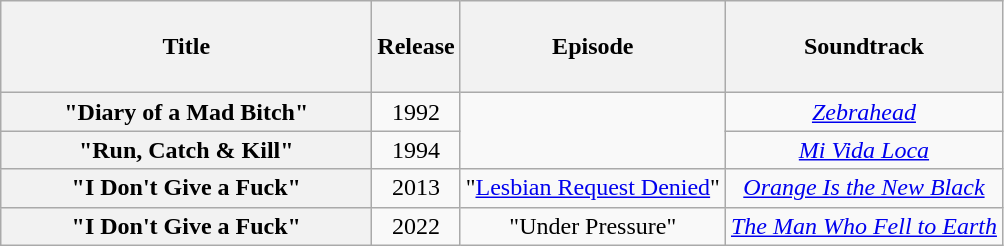<table class="wikitable plainrowheaders" style="text-align:center;">
<tr>
<th scope="col" style="width:15em;"><br>Title<br><br></th>
<th scope="col">Release</th>
<th scope="col">Episode</th>
<th scope="col">Soundtrack</th>
</tr>
<tr>
<th scope="row">"Diary of a Mad Bitch"</th>
<td>1992</td>
<td rowspan=2></td>
<td><em><a href='#'>Zebrahead</a></em></td>
</tr>
<tr>
<th scope="row">"Run, Catch & Kill"</th>
<td>1994</td>
<td><em><a href='#'>Mi Vida Loca</a></em></td>
</tr>
<tr>
<th scope="row">"I Don't Give a Fuck"</th>
<td>2013</td>
<td>"<a href='#'>Lesbian Request Denied</a>"</td>
<td><em><a href='#'>Orange Is the New Black</a></em></td>
</tr>
<tr>
<th scope="row">"I Don't Give a Fuck"</th>
<td>2022</td>
<td>"Under Pressure"</td>
<td><em><a href='#'>The Man Who Fell to Earth</a></em></td>
</tr>
</table>
